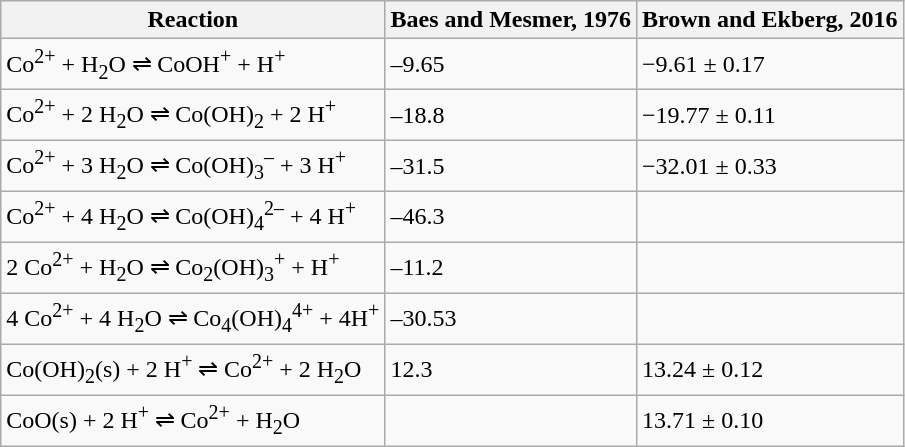<table class="wikitable">
<tr>
<th>Reaction</th>
<th>Baes and Mesmer, 1976</th>
<th>Brown and Ekberg, 2016</th>
</tr>
<tr>
<td>Co<sup>2+</sup> + H<sub>2</sub>O ⇌ CoOH<sup>+</sup> + H<sup>+</sup></td>
<td>–9.65</td>
<td>−9.61 ± 0.17</td>
</tr>
<tr>
<td>Co<sup>2+</sup> + 2 H<sub>2</sub>O ⇌ Co(OH)<sub>2</sub> + 2 H<sup>+</sup></td>
<td>–18.8</td>
<td>−19.77 ± 0.11</td>
</tr>
<tr>
<td>Co<sup>2+</sup> + 3 H<sub>2</sub>O ⇌ Co(OH)<sub>3</sub><sup>–</sup> + 3 H<sup>+</sup></td>
<td>–31.5</td>
<td>−32.01 ± 0.33</td>
</tr>
<tr>
<td>Co<sup>2+</sup> + 4 H<sub>2</sub>O ⇌ Co(OH)<sub>4</sub><sup>2–</sup> + 4 H<sup>+</sup></td>
<td>–46.3</td>
<td></td>
</tr>
<tr>
<td>2 Co<sup>2+</sup> + H<sub>2</sub>O ⇌ Co<sub>2</sub>(OH)<sub>3</sub><sup>+</sup> + H<sup>+</sup></td>
<td>–11.2</td>
<td></td>
</tr>
<tr>
<td>4 Co<sup>2+</sup> + 4 H<sub>2</sub>O ⇌ Co<sub>4</sub>(OH)<sub>4</sub><sup>4+</sup> + 4H<sup>+</sup></td>
<td>–30.53</td>
<td></td>
</tr>
<tr>
<td>Co(OH)<sub>2</sub>(s) + 2 H<sup>+</sup> ⇌ Co<sup>2+</sup> + 2 H<sub>2</sub>O</td>
<td>12.3</td>
<td>13.24 ± 0.12</td>
</tr>
<tr>
<td>CoO(s) + 2 H<sup>+</sup> ⇌ Co<sup>2+</sup> + H<sub>2</sub>O</td>
<td></td>
<td>13.71 ± 0.10</td>
</tr>
</table>
